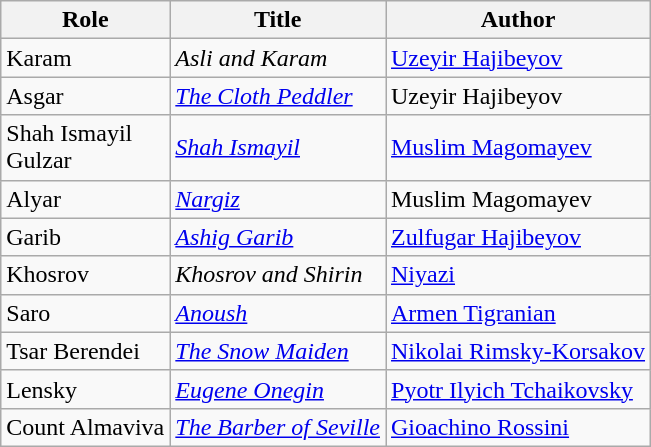<table class="wikitable sortable">
<tr>
<th>Role</th>
<th>Title</th>
<th>Author</th>
</tr>
<tr>
<td>Karam</td>
<td><em>Asli and Karam</em></td>
<td><a href='#'>Uzeyir Hajibeyov</a></td>
</tr>
<tr>
<td>Asgar</td>
<td><em><a href='#'>The Cloth Peddler</a></em></td>
<td>Uzeyir Hajibeyov</td>
</tr>
<tr>
<td>Shah Ismayil<br>Gulzar</td>
<td><em><a href='#'>Shah Ismayil</a></em></td>
<td><a href='#'>Muslim Magomayev</a></td>
</tr>
<tr>
<td>Alyar</td>
<td><em><a href='#'>Nargiz</a></em></td>
<td>Muslim Magomayev</td>
</tr>
<tr>
<td>Garib</td>
<td><em><a href='#'>Ashig Garib</a></em></td>
<td><a href='#'>Zulfugar Hajibeyov</a></td>
</tr>
<tr>
<td>Khosrov</td>
<td><em>Khosrov and Shirin</em></td>
<td><a href='#'>Niyazi</a></td>
</tr>
<tr>
<td>Saro</td>
<td><em><a href='#'>Anoush</a></em></td>
<td><a href='#'>Armen Tigranian</a></td>
</tr>
<tr>
<td>Tsar Berendei</td>
<td><em><a href='#'>The Snow Maiden</a></em></td>
<td><a href='#'>Nikolai Rimsky-Korsakov</a></td>
</tr>
<tr>
<td>Lensky</td>
<td><em><a href='#'>Eugene Onegin</a></em></td>
<td><a href='#'>Pyotr Ilyich Tchaikovsky</a></td>
</tr>
<tr>
<td>Count Almaviva</td>
<td><em><a href='#'>The Barber of Seville</a></em></td>
<td><a href='#'>Gioachino Rossini</a></td>
</tr>
</table>
